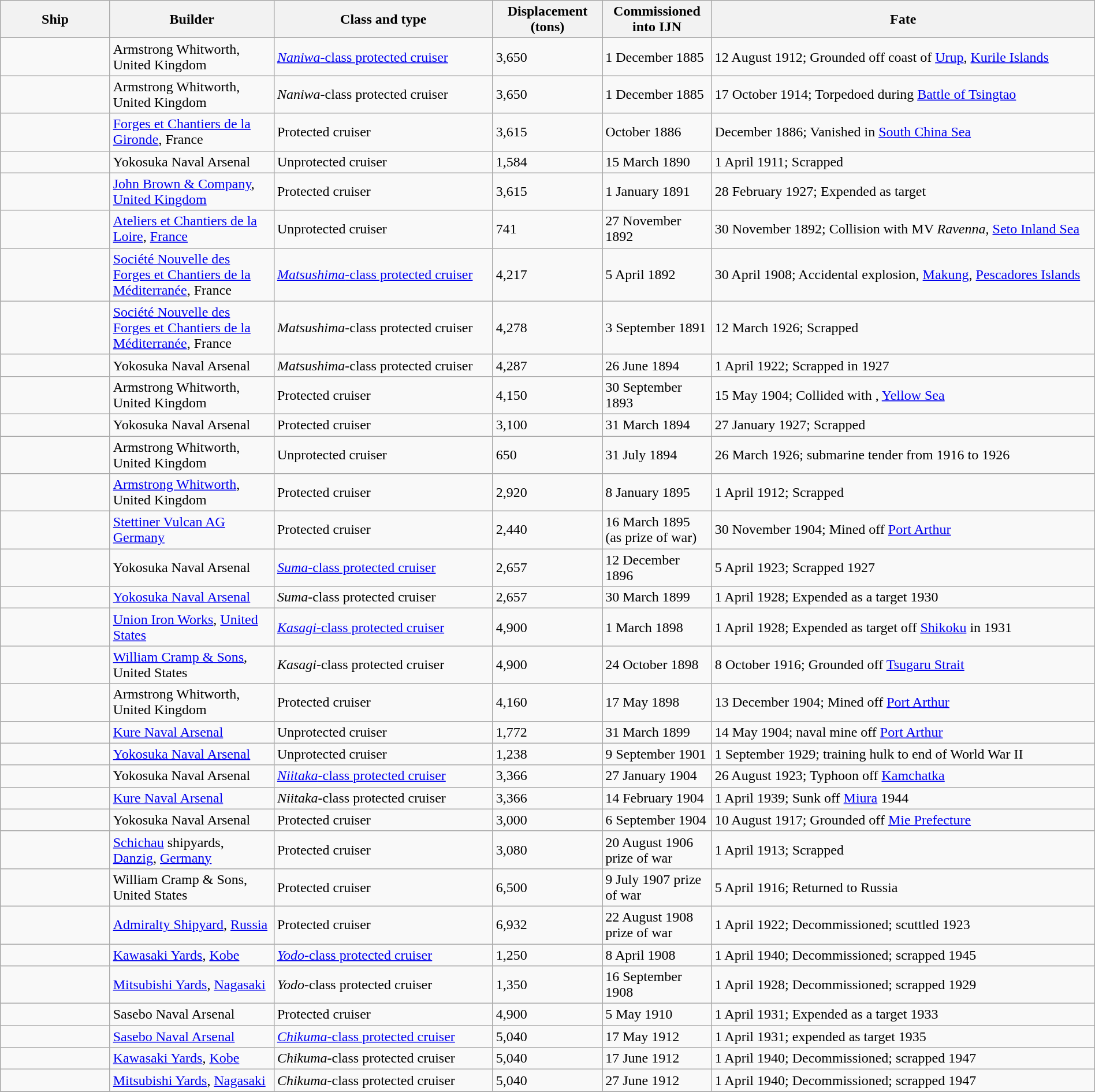<table class="wikitable" width="100%">
<tr>
<th width="10%">Ship</th>
<th width="15%">Builder</th>
<th width="20%">Class and type</th>
<th width="10%">Displacement (tons)</th>
<th width="10%">Commissioned into IJN</th>
<th width="35%">Fate</th>
</tr>
<tr>
</tr>
<tr>
<td></td>
<td>Armstrong Whitworth, United Kingdom</td>
<td><a href='#'><em>Naniwa</em>-class protected cruiser</a></td>
<td>3,650</td>
<td>1 December 1885</td>
<td>12 August 1912; Grounded off coast of <a href='#'>Urup</a>, <a href='#'>Kurile Islands</a></td>
</tr>
<tr>
<td></td>
<td>Armstrong Whitworth, United Kingdom</td>
<td><em>Naniwa</em>-class protected cruiser</td>
<td>3,650</td>
<td>1 December 1885</td>
<td>17 October 1914; Torpedoed during <a href='#'>Battle of Tsingtao</a></td>
</tr>
<tr>
<td></td>
<td><a href='#'>Forges et Chantiers de la Gironde</a>, France</td>
<td>Protected cruiser</td>
<td>3,615</td>
<td>October 1886</td>
<td>December 1886; Vanished in <a href='#'>South China Sea</a></td>
</tr>
<tr>
<td></td>
<td>Yokosuka Naval Arsenal</td>
<td>Unprotected cruiser</td>
<td>1,584</td>
<td>15 March 1890</td>
<td>1 April 1911; Scrapped</td>
</tr>
<tr>
<td></td>
<td><a href='#'>John Brown & Company</a>, <a href='#'>United Kingdom</a></td>
<td>Protected cruiser</td>
<td>3,615</td>
<td>1 January 1891</td>
<td>28 February 1927; Expended as target</td>
</tr>
<tr>
<td></td>
<td><a href='#'>Ateliers et Chantiers de la Loire</a>, <a href='#'>France</a></td>
<td>Unprotected cruiser</td>
<td>741</td>
<td>27 November 1892</td>
<td>30 November 1892; Collision with MV <em>Ravenna</em>, <a href='#'>Seto Inland Sea</a></td>
</tr>
<tr>
<td></td>
<td><a href='#'>Société Nouvelle des Forges et Chantiers de la Méditerranée</a>, France</td>
<td><a href='#'><em>Matsushima</em>-class protected cruiser</a></td>
<td>4,217</td>
<td>5 April 1892</td>
<td>30 April 1908; Accidental explosion, <a href='#'>Makung</a>, <a href='#'>Pescadores Islands</a></td>
</tr>
<tr>
<td></td>
<td><a href='#'>Société Nouvelle des Forges et Chantiers de la Méditerranée</a>, France</td>
<td><em>Matsushima</em>-class protected cruiser</td>
<td>4,278</td>
<td>3 September 1891</td>
<td>12 March 1926; Scrapped</td>
</tr>
<tr>
<td></td>
<td>Yokosuka Naval Arsenal</td>
<td><em>Matsushima</em>-class protected cruiser</td>
<td>4,287</td>
<td>26 June 1894</td>
<td>1 April 1922; Scrapped in 1927</td>
</tr>
<tr>
<td></td>
<td>Armstrong Whitworth, United Kingdom</td>
<td>Protected cruiser</td>
<td>4,150</td>
<td>30 September 1893</td>
<td>15 May 1904; Collided with , <a href='#'>Yellow Sea</a></td>
</tr>
<tr>
<td></td>
<td>Yokosuka Naval Arsenal</td>
<td>Protected cruiser</td>
<td>3,100</td>
<td>31 March 1894</td>
<td>27 January 1927; Scrapped</td>
</tr>
<tr>
<td></td>
<td>Armstrong Whitworth, United Kingdom</td>
<td>Unprotected cruiser</td>
<td>650</td>
<td>31 July 1894</td>
<td>26 March 1926; submarine tender from 1916 to 1926</td>
</tr>
<tr>
<td></td>
<td><a href='#'>Armstrong Whitworth</a>, United Kingdom</td>
<td>Protected cruiser</td>
<td>2,920</td>
<td>8 January 1895</td>
<td>1 April 1912; Scrapped</td>
</tr>
<tr>
<td></td>
<td><a href='#'>Stettiner Vulcan AG</a> <a href='#'>Germany</a></td>
<td>Protected cruiser</td>
<td>2,440</td>
<td>16 March 1895 (as prize of war)</td>
<td>30 November 1904; Mined off <a href='#'>Port Arthur</a></td>
</tr>
<tr>
<td></td>
<td>Yokosuka Naval Arsenal</td>
<td><a href='#'><em>Suma</em>-class protected cruiser</a></td>
<td>2,657</td>
<td>12 December 1896</td>
<td>5 April 1923; Scrapped 1927</td>
</tr>
<tr>
<td></td>
<td><a href='#'>Yokosuka Naval Arsenal</a></td>
<td><em>Suma</em>-class protected cruiser</td>
<td>2,657</td>
<td>30 March 1899</td>
<td>1 April 1928; Expended as a target 1930</td>
</tr>
<tr>
<td></td>
<td><a href='#'>Union Iron Works</a>, <a href='#'>United States</a></td>
<td><a href='#'><em>Kasagi</em>-class protected cruiser</a></td>
<td>4,900</td>
<td>1 March 1898</td>
<td>1 April 1928; Expended as target off <a href='#'>Shikoku</a> in 1931</td>
</tr>
<tr>
<td></td>
<td><a href='#'>William Cramp & Sons</a>, United States</td>
<td><em>Kasagi</em>-class protected cruiser</td>
<td>4,900</td>
<td>24 October 1898</td>
<td>8 October 1916; Grounded off <a href='#'>Tsugaru Strait</a></td>
</tr>
<tr>
<td></td>
<td>Armstrong Whitworth, United Kingdom</td>
<td>Protected cruiser</td>
<td>4,160</td>
<td>17 May 1898</td>
<td>13 December 1904; Mined off <a href='#'>Port Arthur</a></td>
</tr>
<tr>
<td></td>
<td><a href='#'>Kure Naval Arsenal</a></td>
<td>Unprotected cruiser</td>
<td>1,772</td>
<td>31 March 1899</td>
<td>14 May 1904; naval mine off <a href='#'>Port Arthur</a></td>
</tr>
<tr>
<td></td>
<td><a href='#'>Yokosuka Naval Arsenal</a></td>
<td>Unprotected cruiser</td>
<td>1,238</td>
<td>9 September 1901</td>
<td>1 September 1929; training hulk to end of World War II</td>
</tr>
<tr>
<td></td>
<td>Yokosuka Naval Arsenal</td>
<td><a href='#'><em>Niitaka</em>-class protected cruiser</a></td>
<td>3,366</td>
<td>27 January 1904</td>
<td>26 August 1923; Typhoon off <a href='#'>Kamchatka</a></td>
</tr>
<tr>
<td></td>
<td><a href='#'>Kure Naval Arsenal</a></td>
<td><em>Niitaka</em>-class protected cruiser</td>
<td>3,366</td>
<td>14 February 1904</td>
<td>1 April 1939; Sunk off <a href='#'>Miura</a> 1944</td>
</tr>
<tr>
<td></td>
<td>Yokosuka Naval Arsenal</td>
<td>Protected cruiser</td>
<td>3,000</td>
<td>6 September 1904</td>
<td>10 August 1917; Grounded off <a href='#'>Mie Prefecture</a></td>
</tr>
<tr>
<td></td>
<td><a href='#'>Schichau</a> shipyards, <a href='#'>Danzig</a>, <a href='#'>Germany</a></td>
<td>Protected cruiser</td>
<td>3,080</td>
<td>20 August 1906 prize of war</td>
<td>1 April 1913; Scrapped</td>
</tr>
<tr>
<td></td>
<td>William Cramp & Sons, United States</td>
<td>Protected cruiser</td>
<td>6,500</td>
<td>9 July 1907 prize of war</td>
<td>5 April 1916; Returned to Russia</td>
</tr>
<tr>
<td></td>
<td><a href='#'>Admiralty Shipyard</a>, <a href='#'>Russia</a></td>
<td>Protected cruiser</td>
<td>6,932</td>
<td>22 August 1908 prize of war</td>
<td>1 April 1922; Decommissioned; scuttled 1923</td>
</tr>
<tr>
<td></td>
<td><a href='#'>Kawasaki Yards</a>, <a href='#'>Kobe</a></td>
<td><a href='#'><em>Yodo</em>-class protected cruiser</a></td>
<td>1,250</td>
<td>8 April 1908</td>
<td>1 April 1940; Decommissioned; scrapped 1945</td>
</tr>
<tr>
<td></td>
<td><a href='#'>Mitsubishi Yards</a>, <a href='#'>Nagasaki</a></td>
<td><em>Yodo</em>-class protected cruiser</td>
<td>1,350</td>
<td>16 September 1908</td>
<td>1 April 1928; Decommissioned; scrapped 1929</td>
</tr>
<tr>
<td></td>
<td>Sasebo Naval Arsenal</td>
<td>Protected cruiser</td>
<td>4,900</td>
<td>5 May 1910</td>
<td>1 April 1931; Expended as a target 1933</td>
</tr>
<tr>
<td></td>
<td><a href='#'>Sasebo Naval Arsenal</a></td>
<td><a href='#'><em>Chikuma</em>-class protected cruiser</a></td>
<td>5,040</td>
<td>17 May 1912</td>
<td>1 April 1931; expended as target 1935</td>
</tr>
<tr>
<td></td>
<td><a href='#'>Kawasaki Yards</a>, <a href='#'>Kobe</a></td>
<td><em>Chikuma</em>-class protected cruiser</td>
<td>5,040</td>
<td>17 June 1912</td>
<td>1 April 1940; Decommissioned; scrapped 1947</td>
</tr>
<tr>
<td></td>
<td><a href='#'>Mitsubishi Yards</a>, <a href='#'>Nagasaki</a></td>
<td><em>Chikuma</em>-class protected cruiser</td>
<td>5,040</td>
<td>27 June 1912</td>
<td>1 April 1940; Decommissioned; scrapped 1947</td>
</tr>
<tr>
</tr>
</table>
